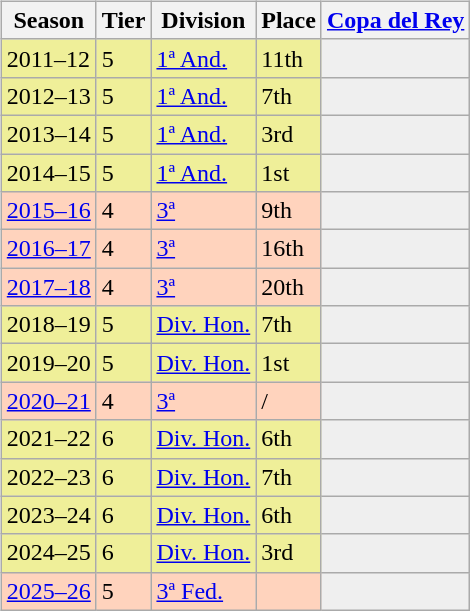<table>
<tr>
<td valign="top" width=0%><br><table class="wikitable">
<tr style="background:#f0f6fa;">
<th>Season</th>
<th>Tier</th>
<th>Division</th>
<th>Place</th>
<th><a href='#'>Copa del Rey</a></th>
</tr>
<tr>
<td style="background:#EFEF99;">2011–12</td>
<td style="background:#EFEF99;">5</td>
<td style="background:#EFEF99;"><a href='#'>1ª And.</a></td>
<td style="background:#EFEF99;">11th</td>
<th style="background:#efefef;"></th>
</tr>
<tr>
<td style="background:#EFEF99;">2012–13</td>
<td style="background:#EFEF99;">5</td>
<td style="background:#EFEF99;"><a href='#'>1ª And.</a></td>
<td style="background:#EFEF99;">7th</td>
<th style="background:#efefef;"></th>
</tr>
<tr>
<td style="background:#EFEF99;">2013–14</td>
<td style="background:#EFEF99;">5</td>
<td style="background:#EFEF99;"><a href='#'>1ª And.</a></td>
<td style="background:#EFEF99;">3rd</td>
<th style="background:#efefef;"></th>
</tr>
<tr>
<td style="background:#EFEF99;">2014–15</td>
<td style="background:#EFEF99;">5</td>
<td style="background:#EFEF99;"><a href='#'>1ª And.</a></td>
<td style="background:#EFEF99;">1st</td>
<th style="background:#efefef;"></th>
</tr>
<tr>
<td style="background:#FFD3BD;"><a href='#'>2015–16</a></td>
<td style="background:#FFD3BD;">4</td>
<td style="background:#FFD3BD;"><a href='#'>3ª</a></td>
<td style="background:#FFD3BD;">9th</td>
<td style="background:#efefef;"></td>
</tr>
<tr>
<td style="background:#FFD3BD;"><a href='#'>2016–17</a></td>
<td style="background:#FFD3BD;">4</td>
<td style="background:#FFD3BD;"><a href='#'>3ª</a></td>
<td style="background:#FFD3BD;">16th</td>
<td style="background:#efefef;"></td>
</tr>
<tr>
<td style="background:#FFD3BD;"><a href='#'>2017–18</a></td>
<td style="background:#FFD3BD;">4</td>
<td style="background:#FFD3BD;"><a href='#'>3ª</a></td>
<td style="background:#FFD3BD;">20th</td>
<td style="background:#efefef;"></td>
</tr>
<tr>
<td style="background:#EFEF99;">2018–19</td>
<td style="background:#EFEF99;">5</td>
<td style="background:#EFEF99;"><a href='#'>Div. Hon.</a></td>
<td style="background:#EFEF99;">7th</td>
<th style="background:#efefef;"></th>
</tr>
<tr>
<td style="background:#EFEF99;">2019–20</td>
<td style="background:#EFEF99;">5</td>
<td style="background:#EFEF99;"><a href='#'>Div. Hon.</a></td>
<td style="background:#EFEF99;">1st</td>
<th style="background:#efefef;"></th>
</tr>
<tr>
<td style="background:#FFD3BD;"><a href='#'>2020–21</a></td>
<td style="background:#FFD3BD;">4</td>
<td style="background:#FFD3BD;"><a href='#'>3ª</a></td>
<td style="background:#FFD3BD;"> / </td>
<td style="background:#efefef;"></td>
</tr>
<tr>
<td style="background:#EFEF99;">2021–22</td>
<td style="background:#EFEF99;">6</td>
<td style="background:#EFEF99;"><a href='#'>Div. Hon.</a></td>
<td style="background:#EFEF99;">6th</td>
<th style="background:#efefef;"></th>
</tr>
<tr>
<td style="background:#EFEF99;">2022–23</td>
<td style="background:#EFEF99;">6</td>
<td style="background:#EFEF99;"><a href='#'>Div. Hon.</a></td>
<td style="background:#EFEF99;">7th</td>
<th style="background:#efefef;"></th>
</tr>
<tr>
<td style="background:#EFEF99;">2023–24</td>
<td style="background:#EFEF99;">6</td>
<td style="background:#EFEF99;"><a href='#'>Div. Hon.</a></td>
<td style="background:#EFEF99;">6th</td>
<th style="background:#efefef;"></th>
</tr>
<tr>
<td style="background:#EFEF99;">2024–25</td>
<td style="background:#EFEF99;">6</td>
<td style="background:#EFEF99;"><a href='#'>Div. Hon.</a></td>
<td style="background:#EFEF99;">3rd</td>
<th style="background:#efefef;"></th>
</tr>
<tr>
<td style="background:#FFD3BD;"><a href='#'>2025–26</a></td>
<td style="background:#FFD3BD;">5</td>
<td style="background:#FFD3BD;"><a href='#'>3ª Fed.</a></td>
<td style="background:#FFD3BD;"></td>
<td style="background:#efefef;"></td>
</tr>
</table>
</td>
</tr>
</table>
